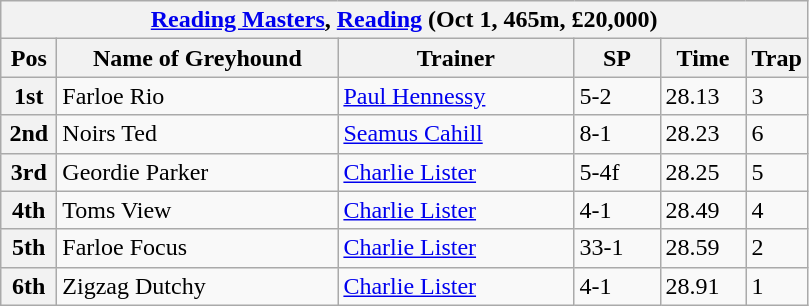<table class="wikitable">
<tr>
<th colspan="6"><a href='#'>Reading Masters</a>, <a href='#'>Reading</a> (Oct 1, 465m, £20,000)</th>
</tr>
<tr>
<th width=30>Pos</th>
<th width=180>Name of Greyhound</th>
<th width=150>Trainer</th>
<th width=50>SP</th>
<th width=50>Time</th>
<th width=30>Trap</th>
</tr>
<tr>
<th>1st</th>
<td>Farloe Rio</td>
<td><a href='#'>Paul Hennessy</a></td>
<td>5-2</td>
<td>28.13</td>
<td>3</td>
</tr>
<tr>
<th>2nd</th>
<td>Noirs Ted</td>
<td><a href='#'>Seamus Cahill</a></td>
<td>8-1</td>
<td>28.23</td>
<td>6</td>
</tr>
<tr>
<th>3rd</th>
<td>Geordie Parker</td>
<td><a href='#'>Charlie Lister</a></td>
<td>5-4f</td>
<td>28.25</td>
<td>5</td>
</tr>
<tr>
<th>4th</th>
<td>Toms View</td>
<td><a href='#'>Charlie Lister</a></td>
<td>4-1</td>
<td>28.49</td>
<td>4</td>
</tr>
<tr>
<th>5th</th>
<td>Farloe Focus</td>
<td><a href='#'>Charlie Lister</a></td>
<td>33-1</td>
<td>28.59</td>
<td>2</td>
</tr>
<tr>
<th>6th</th>
<td>Zigzag Dutchy</td>
<td><a href='#'>Charlie Lister</a></td>
<td>4-1</td>
<td>28.91</td>
<td>1</td>
</tr>
</table>
